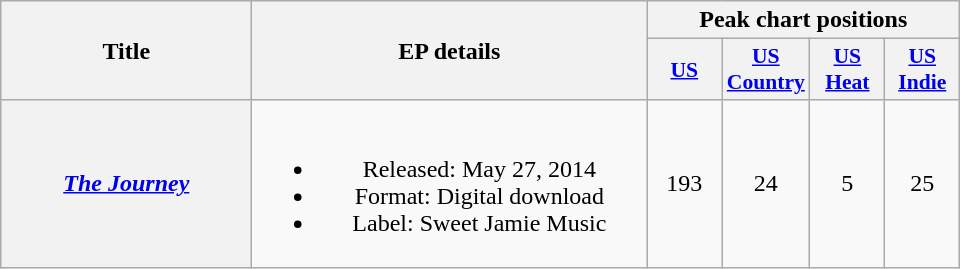<table class="wikitable plainrowheaders" style="text-align:center">
<tr>
<th scope="col" rowspan="2" style="width:10em">Title</th>
<th scope="col" rowspan="2" style="width:16em">EP details</th>
<th scope="col" colspan="4">Peak chart positions</th>
</tr>
<tr>
<th scope="col" style="width:3em;font-size:90%"><a href='#'>US</a></th>
<th scope="col" style="width:3em;font-size:90%"><a href='#'>US Country</a></th>
<th scope="col" style="width:3em;font-size:90%"><a href='#'>US Heat</a></th>
<th scope="col" style="width:3em;font-size:90%"><a href='#'>US Indie</a></th>
</tr>
<tr>
<th scope="row"><em><a href='#'>The Journey</a></em></th>
<td><br><ul><li>Released: May 27, 2014</li><li>Format: Digital download</li><li>Label: Sweet Jamie Music</li></ul></td>
<td>193</td>
<td>24</td>
<td>5</td>
<td>25</td>
</tr>
</table>
